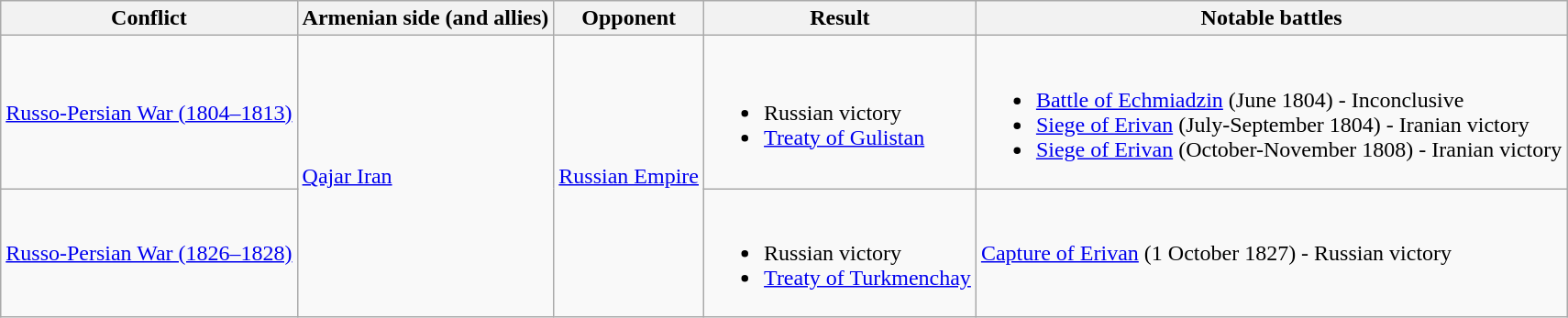<table class="wikitable">
<tr>
<th>Conflict</th>
<th>Armenian side (and allies)</th>
<th>Opponent</th>
<th>Result</th>
<th>Notable battles</th>
</tr>
<tr>
<td><a href='#'>Russo-Persian War (1804–1813)</a></td>
<td rowspan="2"><a href='#'>Qajar Iran</a></td>
<td rowspan="2"><a href='#'>Russian Empire</a></td>
<td><br><ul><li>Russian victory</li><li><a href='#'>Treaty of Gulistan</a></li></ul></td>
<td><br><ul><li><a href='#'>Battle of Echmiadzin</a> (June 1804) - Inconclusive</li><li><a href='#'>Siege of Erivan</a> (July-September 1804) - Iranian victory</li><li><a href='#'>Siege of Erivan</a> (October-November 1808) - Iranian victory</li></ul></td>
</tr>
<tr>
<td><a href='#'>Russo-Persian War (1826–1828)</a></td>
<td><br><ul><li>Russian victory</li><li><a href='#'>Treaty of Turkmenchay</a></li></ul></td>
<td><a href='#'>Capture of Erivan</a> (1 October 1827)  - Russian victory</td>
</tr>
</table>
